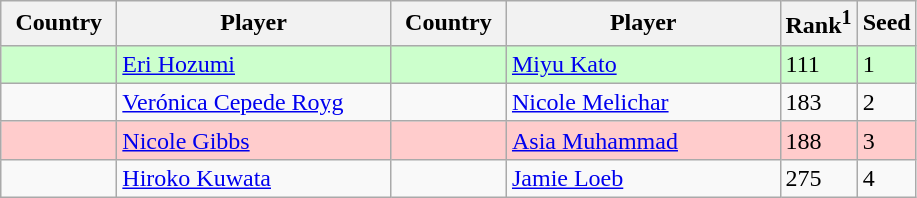<table class="sortable wikitable">
<tr>
<th width="70">Country</th>
<th width="175">Player</th>
<th width="70">Country</th>
<th width="175">Player</th>
<th>Rank<sup>1</sup></th>
<th>Seed</th>
</tr>
<tr style=background:#cfc;">
<td></td>
<td><a href='#'>Eri Hozumi</a></td>
<td></td>
<td><a href='#'>Miyu Kato</a></td>
<td>111</td>
<td>1</td>
</tr>
<tr>
<td></td>
<td><a href='#'>Verónica Cepede Royg</a></td>
<td></td>
<td><a href='#'>Nicole Melichar</a></td>
<td>183</td>
<td>2</td>
</tr>
<tr style="background:#fcc;">
<td></td>
<td><a href='#'>Nicole Gibbs</a></td>
<td></td>
<td><a href='#'>Asia Muhammad</a></td>
<td>188</td>
<td>3</td>
</tr>
<tr>
<td></td>
<td><a href='#'>Hiroko Kuwata</a></td>
<td></td>
<td><a href='#'>Jamie Loeb</a></td>
<td>275</td>
<td>4</td>
</tr>
</table>
